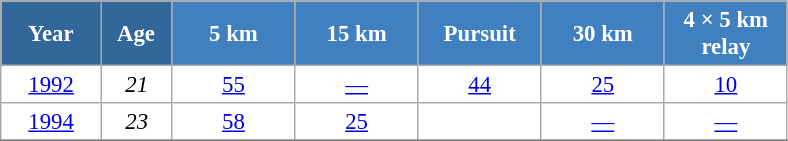<table class="wikitable" style="font-size:95%; text-align:center; border:grey solid 1px; border-collapse:collapse; background:#ffffff;">
<tr>
<th style="background-color:#369; color:white; width:60px;"> Year </th>
<th style="background-color:#369; color:white; width:40px;"> Age </th>
<th style="background-color:#4180be; color:white; width:75px;"> 5 km </th>
<th style="background-color:#4180be; color:white; width:75px;"> 15 km </th>
<th style="background-color:#4180be; color:white; width:75px;"> Pursuit </th>
<th style="background-color:#4180be; color:white; width:75px;"> 30 km </th>
<th style="background-color:#4180be; color:white; width:75px;"> 4 × 5 km <br> relay </th>
</tr>
<tr>
<td><a href='#'>1992</a></td>
<td><em>21</em></td>
<td><a href='#'>55</a></td>
<td><a href='#'>—</a></td>
<td><a href='#'>44</a></td>
<td><a href='#'>25</a></td>
<td><a href='#'>10</a></td>
</tr>
<tr>
<td><a href='#'>1994</a></td>
<td><em>23</em></td>
<td><a href='#'>58</a></td>
<td><a href='#'>25</a></td>
<td><a href='#'></a></td>
<td><a href='#'>—</a></td>
<td><a href='#'>—</a></td>
</tr>
<tr>
</tr>
</table>
